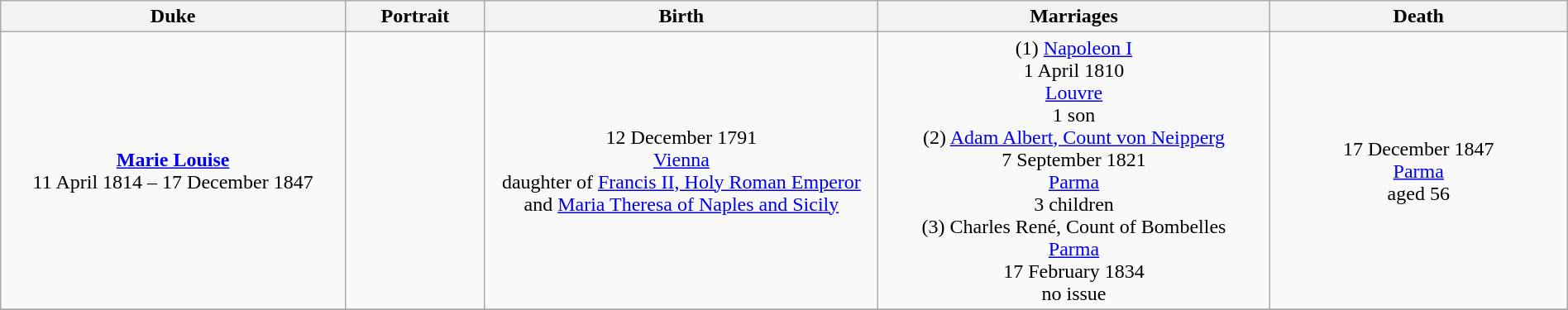<table style="text-align:center; width:100%" class="wikitable">
<tr>
<th width=22%>Duke</th>
<th width=105px>Portrait</th>
<th>Birth</th>
<th width=25%>Marriages</th>
<th width=19%>Death</th>
</tr>
<tr>
<td><strong><a href='#'>Marie Louise</a></strong><br>11 April 1814 – 17 December 1847</td>
<td></td>
<td>12 December 1791<br><a href='#'>Vienna</a><br> daughter of <a href='#'>Francis II, Holy Roman Emperor</a> and <a href='#'>Maria Theresa of Naples and Sicily</a></td>
<td>(1) <a href='#'>Napoleon I</a><br>1 April 1810<br><a href='#'>Louvre</a><br>1 son<br>(2) <a href='#'>Adam Albert, Count von Neipperg</a><br>7 September 1821<br><a href='#'>Parma</a><br>3 children<br>(3) Charles René, Count of Bombelles<br><a href='#'>Parma</a><br>17 February 1834<br>no issue</td>
<td>17 December 1847 <br><a href='#'>Parma</a><br>aged 56</td>
</tr>
<tr>
</tr>
</table>
